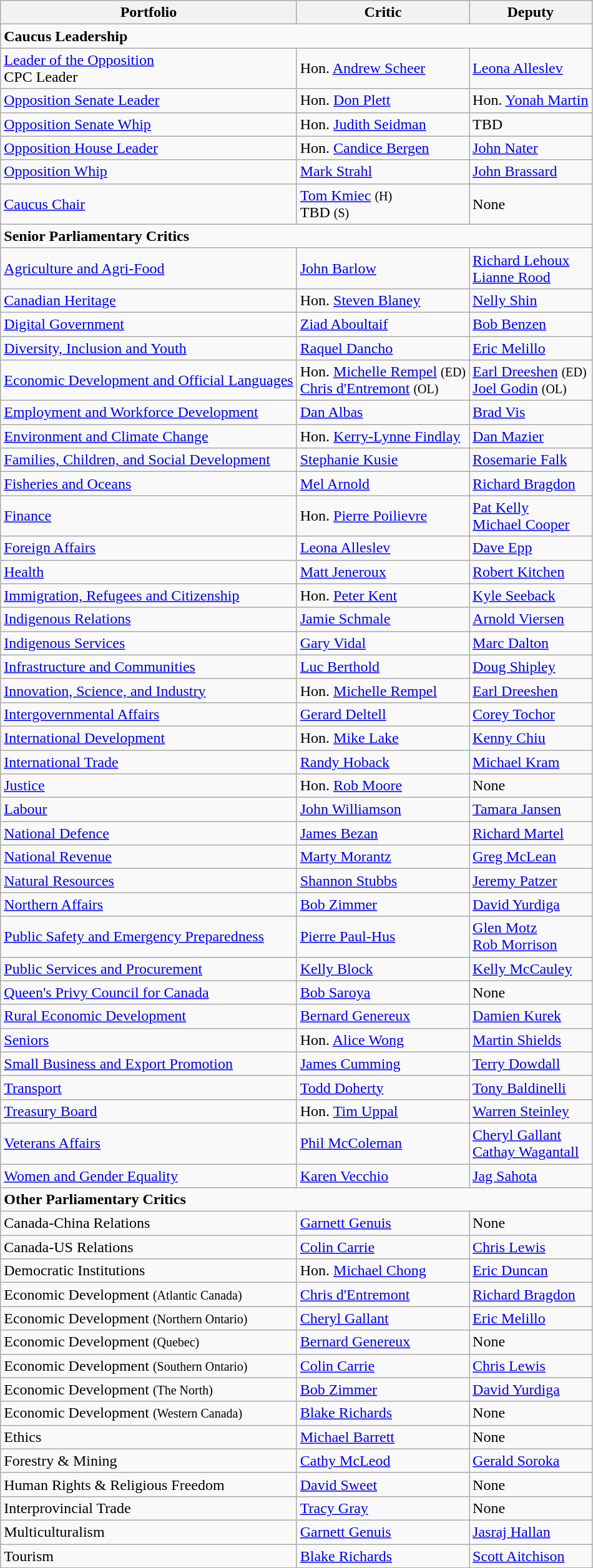<table class="wikitable collapsible collapsed">
<tr>
<th>Portfolio</th>
<th>Critic</th>
<th>Deputy</th>
</tr>
<tr>
<td colspan="3"><strong>Caucus Leadership</strong></td>
</tr>
<tr>
<td><a href='#'>Leader of the Opposition</a><br>CPC Leader</td>
<td>Hon. <a href='#'>Andrew Scheer</a></td>
<td><a href='#'>Leona Alleslev</a></td>
</tr>
<tr>
<td><a href='#'>Opposition Senate Leader</a></td>
<td>Hon. <a href='#'>Don Plett</a></td>
<td>Hon. <a href='#'>Yonah Martin</a></td>
</tr>
<tr>
<td><a href='#'>Opposition Senate Whip</a></td>
<td>Hon. <a href='#'>Judith Seidman</a></td>
<td>TBD</td>
</tr>
<tr>
<td><a href='#'>Opposition House Leader</a></td>
<td>Hon. <a href='#'>Candice Bergen</a></td>
<td><a href='#'>John Nater</a></td>
</tr>
<tr>
<td><a href='#'>Opposition Whip</a></td>
<td><a href='#'>Mark Strahl</a></td>
<td><a href='#'>John Brassard</a></td>
</tr>
<tr>
<td><a href='#'>Caucus Chair</a></td>
<td><a href='#'>Tom Kmiec</a> <small>(H)</small><br>TBD <small>(S)</small></td>
<td>None</td>
</tr>
<tr>
<td colspan="3"><strong>Senior Parliamentary Critics</strong></td>
</tr>
<tr>
<td><a href='#'>Agriculture and Agri-Food</a></td>
<td><a href='#'>John Barlow</a></td>
<td><a href='#'>Richard Lehoux</a><br><a href='#'>Lianne Rood</a></td>
</tr>
<tr>
<td><a href='#'>Canadian Heritage</a></td>
<td>Hon. <a href='#'>Steven Blaney</a></td>
<td><a href='#'>Nelly Shin</a></td>
</tr>
<tr>
<td><a href='#'>Digital Government</a></td>
<td><a href='#'>Ziad Aboultaif</a></td>
<td><a href='#'>Bob Benzen</a></td>
</tr>
<tr>
<td><a href='#'>Diversity, Inclusion and Youth</a></td>
<td><a href='#'>Raquel Dancho</a></td>
<td><a href='#'>Eric Melillo</a></td>
</tr>
<tr>
<td><a href='#'>Economic Development and Official Languages</a></td>
<td>Hon. <a href='#'>Michelle Rempel</a> <small>(ED)</small><br><a href='#'>Chris d'Entremont</a> <small>(OL)</small></td>
<td><a href='#'>Earl Dreeshen</a> <small>(ED)</small><br><a href='#'>Joel Godin</a> <small>(OL)</small></td>
</tr>
<tr>
<td><a href='#'>Employment and Workforce Development</a></td>
<td><a href='#'>Dan Albas</a></td>
<td><a href='#'>Brad Vis</a></td>
</tr>
<tr>
<td><a href='#'>Environment and Climate Change</a></td>
<td>Hon. <a href='#'>Kerry-Lynne Findlay</a></td>
<td><a href='#'>Dan Mazier</a></td>
</tr>
<tr>
<td><a href='#'>Families, Children, and Social Development</a></td>
<td><a href='#'>Stephanie Kusie</a></td>
<td><a href='#'>Rosemarie Falk</a></td>
</tr>
<tr>
<td><a href='#'>Fisheries and Oceans</a></td>
<td><a href='#'>Mel Arnold</a></td>
<td><a href='#'>Richard Bragdon</a></td>
</tr>
<tr>
<td><a href='#'>Finance</a></td>
<td>Hon. <a href='#'>Pierre Poilievre</a></td>
<td><a href='#'>Pat Kelly</a><br><a href='#'>Michael Cooper</a></td>
</tr>
<tr>
<td><a href='#'>Foreign Affairs</a></td>
<td><a href='#'>Leona Alleslev</a></td>
<td><a href='#'>Dave Epp</a></td>
</tr>
<tr>
<td><a href='#'>Health</a></td>
<td><a href='#'>Matt Jeneroux</a></td>
<td><a href='#'>Robert Kitchen</a></td>
</tr>
<tr>
<td><a href='#'>Immigration, Refugees and Citizenship</a></td>
<td>Hon. <a href='#'>Peter Kent</a></td>
<td><a href='#'>Kyle Seeback</a></td>
</tr>
<tr>
<td><a href='#'>Indigenous Relations</a></td>
<td><a href='#'>Jamie Schmale</a></td>
<td><a href='#'>Arnold Viersen</a></td>
</tr>
<tr>
<td><a href='#'>Indigenous Services</a></td>
<td><a href='#'>Gary Vidal</a></td>
<td><a href='#'>Marc Dalton</a></td>
</tr>
<tr>
<td><a href='#'>Infrastructure and Communities</a></td>
<td><a href='#'>Luc Berthold</a></td>
<td><a href='#'>Doug Shipley</a></td>
</tr>
<tr>
<td><a href='#'>Innovation, Science, and Industry</a></td>
<td>Hon. <a href='#'>Michelle Rempel</a></td>
<td><a href='#'>Earl Dreeshen</a></td>
</tr>
<tr>
<td><a href='#'>Intergovernmental Affairs</a></td>
<td><a href='#'>Gerard Deltell</a></td>
<td><a href='#'>Corey Tochor</a></td>
</tr>
<tr>
<td><a href='#'>International Development</a></td>
<td>Hon. <a href='#'>Mike Lake</a></td>
<td><a href='#'>Kenny Chiu</a></td>
</tr>
<tr>
<td><a href='#'>International Trade</a></td>
<td><a href='#'>Randy Hoback</a></td>
<td><a href='#'>Michael Kram</a></td>
</tr>
<tr>
<td><a href='#'>Justice</a></td>
<td>Hon. <a href='#'>Rob Moore</a></td>
<td>None</td>
</tr>
<tr>
<td><a href='#'>Labour</a></td>
<td><a href='#'>John Williamson</a></td>
<td><a href='#'>Tamara Jansen</a></td>
</tr>
<tr>
<td><a href='#'>National Defence</a></td>
<td><a href='#'>James Bezan</a></td>
<td><a href='#'>Richard Martel</a></td>
</tr>
<tr>
<td><a href='#'>National Revenue</a></td>
<td><a href='#'>Marty Morantz</a></td>
<td><a href='#'>Greg McLean</a></td>
</tr>
<tr>
<td><a href='#'>Natural Resources</a></td>
<td><a href='#'>Shannon Stubbs</a></td>
<td><a href='#'>Jeremy Patzer</a></td>
</tr>
<tr>
<td><a href='#'>Northern Affairs</a></td>
<td><a href='#'>Bob Zimmer</a></td>
<td><a href='#'>David Yurdiga</a></td>
</tr>
<tr>
<td><a href='#'>Public Safety and Emergency Preparedness</a></td>
<td><a href='#'>Pierre Paul-Hus</a></td>
<td><a href='#'>Glen Motz</a><br><a href='#'>Rob Morrison</a></td>
</tr>
<tr>
<td><a href='#'>Public Services and Procurement</a></td>
<td><a href='#'>Kelly Block</a></td>
<td><a href='#'>Kelly McCauley</a></td>
</tr>
<tr>
<td><a href='#'>Queen's Privy Council for Canada</a></td>
<td><a href='#'>Bob Saroya</a></td>
<td>None</td>
</tr>
<tr>
<td><a href='#'>Rural Economic Development</a></td>
<td><a href='#'>Bernard Genereux</a></td>
<td><a href='#'>Damien Kurek</a></td>
</tr>
<tr>
<td><a href='#'>Seniors</a></td>
<td>Hon. <a href='#'>Alice Wong</a></td>
<td><a href='#'>Martin Shields</a></td>
</tr>
<tr>
<td><a href='#'>Small Business and Export Promotion</a></td>
<td><a href='#'>James Cumming</a></td>
<td><a href='#'>Terry Dowdall</a></td>
</tr>
<tr>
<td><a href='#'>Transport</a></td>
<td><a href='#'>Todd Doherty</a></td>
<td><a href='#'>Tony Baldinelli</a></td>
</tr>
<tr>
<td><a href='#'>Treasury Board</a></td>
<td>Hon. <a href='#'>Tim Uppal</a></td>
<td><a href='#'>Warren Steinley</a></td>
</tr>
<tr>
<td><a href='#'>Veterans Affairs</a></td>
<td><a href='#'>Phil McColeman</a></td>
<td><a href='#'>Cheryl Gallant</a><br><a href='#'>Cathay Wagantall</a></td>
</tr>
<tr>
<td><a href='#'>Women and Gender Equality</a></td>
<td><a href='#'>Karen Vecchio</a></td>
<td><a href='#'>Jag Sahota</a></td>
</tr>
<tr>
<td colspan="3"><strong>Other Parliamentary Critics</strong></td>
</tr>
<tr>
<td>Canada-China Relations</td>
<td><a href='#'>Garnett Genuis</a></td>
<td>None</td>
</tr>
<tr>
<td>Canada-US Relations</td>
<td><a href='#'>Colin Carrie</a></td>
<td><a href='#'>Chris Lewis</a></td>
</tr>
<tr>
<td>Democratic Institutions</td>
<td>Hon. <a href='#'>Michael Chong</a></td>
<td><a href='#'>Eric Duncan</a></td>
</tr>
<tr>
<td>Economic Development <small>(Atlantic Canada)</small></td>
<td><a href='#'>Chris d'Entremont</a></td>
<td><a href='#'>Richard Bragdon</a></td>
</tr>
<tr>
<td>Economic Development <small>(Northern Ontario)</small></td>
<td><a href='#'>Cheryl Gallant</a></td>
<td><a href='#'>Eric Melillo</a></td>
</tr>
<tr>
<td>Economic Development <small>(Quebec)</small></td>
<td><a href='#'>Bernard Genereux</a></td>
<td>None</td>
</tr>
<tr>
<td>Economic Development <small>(Southern Ontario)</small></td>
<td><a href='#'>Colin Carrie</a></td>
<td><a href='#'>Chris Lewis</a></td>
</tr>
<tr>
<td>Economic Development <small>(The North)</small></td>
<td><a href='#'>Bob Zimmer</a></td>
<td><a href='#'>David Yurdiga</a></td>
</tr>
<tr>
<td>Economic Development <small>(Western Canada)</small></td>
<td><a href='#'>Blake Richards</a></td>
<td>None</td>
</tr>
<tr>
<td>Ethics</td>
<td><a href='#'>Michael Barrett</a></td>
<td>None</td>
</tr>
<tr>
<td>Forestry & Mining</td>
<td><a href='#'>Cathy McLeod</a></td>
<td><a href='#'>Gerald Soroka</a></td>
</tr>
<tr>
<td>Human Rights & Religious Freedom</td>
<td><a href='#'>David Sweet</a></td>
<td>None</td>
</tr>
<tr>
<td>Interprovincial Trade</td>
<td><a href='#'>Tracy Gray</a></td>
<td>None</td>
</tr>
<tr>
<td>Multiculturalism</td>
<td><a href='#'>Garnett Genuis</a></td>
<td><a href='#'>Jasraj Hallan</a></td>
</tr>
<tr>
<td>Tourism</td>
<td><a href='#'>Blake Richards</a></td>
<td><a href='#'>Scott Aitchison</a></td>
</tr>
<tr>
</tr>
</table>
